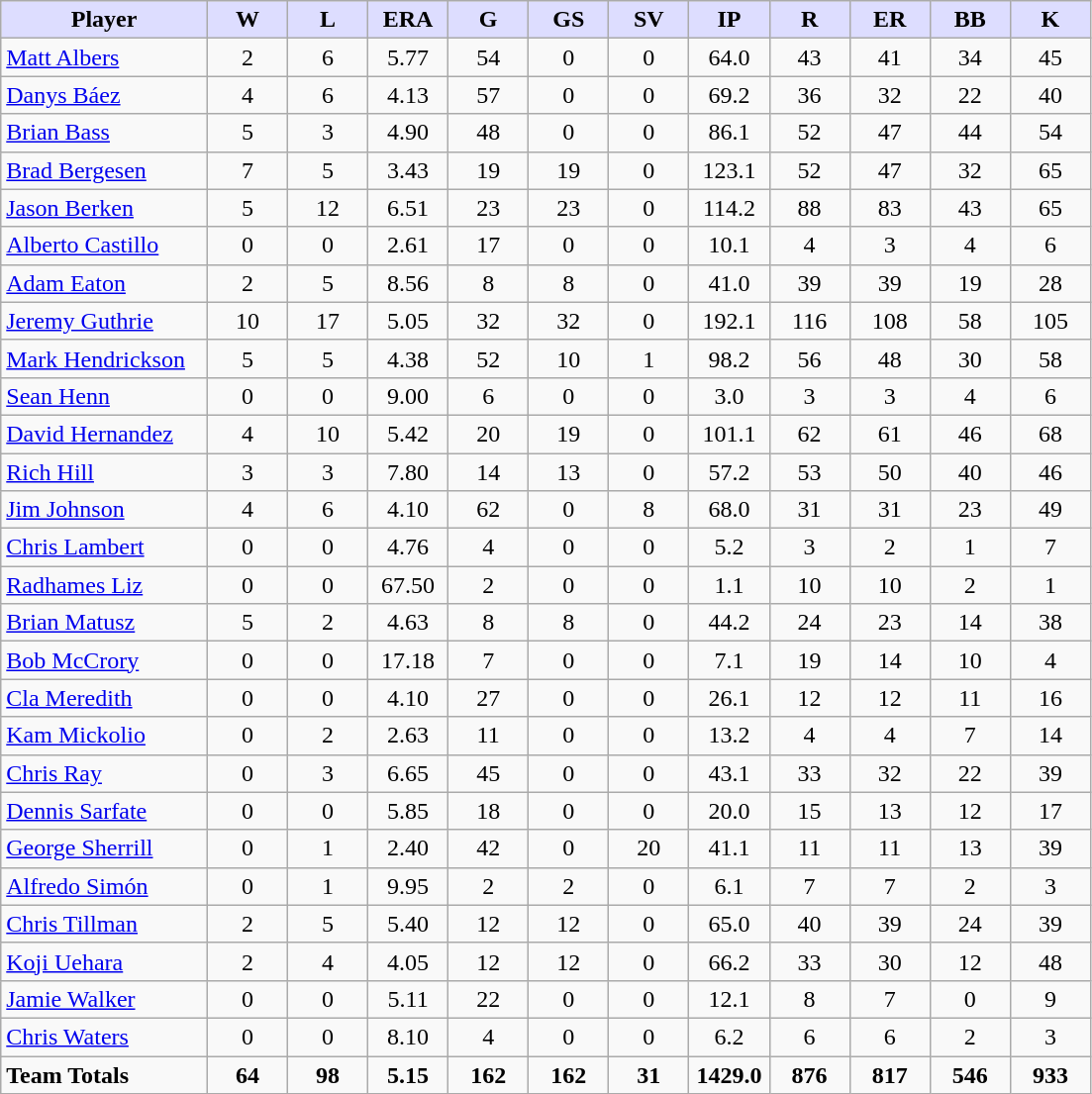<table class="wikitable sortable" style="text-align:center">
<tr>
<th style="background:#ddf; width:18%;">Player</th>
<th style="background:#ddf; width:7%;">W</th>
<th style="background:#ddf; width:7%;">L</th>
<th style="background:#ddf; width:7%;">ERA</th>
<th style="background:#ddf; width:7%;">G</th>
<th style="background:#ddf; width:7%;">GS</th>
<th style="background:#ddf; width:7%;">SV</th>
<th style="background:#ddf; width:7%;">IP</th>
<th style="background:#ddf; width:7%;">R</th>
<th style="background:#ddf; width:7%;">ER</th>
<th style="background:#ddf; width:7%;">BB</th>
<th style="background:#ddf; width:7%;">K</th>
</tr>
<tr>
<td style="text-align:left"><a href='#'>Matt Albers</a></td>
<td>2</td>
<td>6</td>
<td>5.77</td>
<td>54</td>
<td>0</td>
<td>0</td>
<td>64.0</td>
<td>43</td>
<td>41</td>
<td>34</td>
<td>45</td>
</tr>
<tr>
<td style="text-align:left"><a href='#'>Danys Báez</a></td>
<td>4</td>
<td>6</td>
<td>4.13</td>
<td>57</td>
<td>0</td>
<td>0</td>
<td>69.2</td>
<td>36</td>
<td>32</td>
<td>22</td>
<td>40</td>
</tr>
<tr>
<td style="text-align:left"><a href='#'>Brian Bass</a></td>
<td>5</td>
<td>3</td>
<td>4.90</td>
<td>48</td>
<td>0</td>
<td>0</td>
<td>86.1</td>
<td>52</td>
<td>47</td>
<td>44</td>
<td>54</td>
</tr>
<tr>
<td style="text-align:left"><a href='#'>Brad Bergesen</a></td>
<td>7</td>
<td>5</td>
<td>3.43</td>
<td>19</td>
<td>19</td>
<td>0</td>
<td>123.1</td>
<td>52</td>
<td>47</td>
<td>32</td>
<td>65</td>
</tr>
<tr>
<td style="text-align:left"><a href='#'>Jason Berken</a></td>
<td>5</td>
<td>12</td>
<td>6.51</td>
<td>23</td>
<td>23</td>
<td>0</td>
<td>114.2</td>
<td>88</td>
<td>83</td>
<td>43</td>
<td>65</td>
</tr>
<tr>
<td style="text-align:left"><a href='#'>Alberto Castillo</a></td>
<td>0</td>
<td>0</td>
<td>2.61</td>
<td>17</td>
<td>0</td>
<td>0</td>
<td>10.1</td>
<td>4</td>
<td>3</td>
<td>4</td>
<td>6</td>
</tr>
<tr>
<td style="text-align:left"><a href='#'>Adam Eaton</a></td>
<td>2</td>
<td>5</td>
<td>8.56</td>
<td>8</td>
<td>8</td>
<td>0</td>
<td>41.0</td>
<td>39</td>
<td>39</td>
<td>19</td>
<td>28</td>
</tr>
<tr>
<td style="text-align:left"><a href='#'>Jeremy Guthrie</a></td>
<td>10</td>
<td>17</td>
<td>5.05</td>
<td>32</td>
<td>32</td>
<td>0</td>
<td>192.1</td>
<td>116</td>
<td>108</td>
<td>58</td>
<td>105</td>
</tr>
<tr>
<td style="text-align:left"><a href='#'>Mark Hendrickson</a></td>
<td>5</td>
<td>5</td>
<td>4.38</td>
<td>52</td>
<td>10</td>
<td>1</td>
<td>98.2</td>
<td>56</td>
<td>48</td>
<td>30</td>
<td>58</td>
</tr>
<tr>
<td style="text-align:left"><a href='#'>Sean Henn</a></td>
<td>0</td>
<td>0</td>
<td>9.00</td>
<td>6</td>
<td>0</td>
<td>0</td>
<td>3.0</td>
<td>3</td>
<td>3</td>
<td>4</td>
<td>6</td>
</tr>
<tr>
<td style="text-align:left"><a href='#'>David Hernandez</a></td>
<td>4</td>
<td>10</td>
<td>5.42</td>
<td>20</td>
<td>19</td>
<td>0</td>
<td>101.1</td>
<td>62</td>
<td>61</td>
<td>46</td>
<td>68</td>
</tr>
<tr>
<td style="text-align:left"><a href='#'>Rich Hill</a></td>
<td>3</td>
<td>3</td>
<td>7.80</td>
<td>14</td>
<td>13</td>
<td>0</td>
<td>57.2</td>
<td>53</td>
<td>50</td>
<td>40</td>
<td>46</td>
</tr>
<tr>
<td style="text-align:left"><a href='#'>Jim Johnson</a></td>
<td>4</td>
<td>6</td>
<td>4.10</td>
<td>62</td>
<td>0</td>
<td>8</td>
<td>68.0</td>
<td>31</td>
<td>31</td>
<td>23</td>
<td>49</td>
</tr>
<tr>
<td style="text-align:left"><a href='#'>Chris Lambert</a></td>
<td>0</td>
<td>0</td>
<td>4.76</td>
<td>4</td>
<td>0</td>
<td>0</td>
<td>5.2</td>
<td>3</td>
<td>2</td>
<td>1</td>
<td>7</td>
</tr>
<tr>
<td style="text-align:left"><a href='#'>Radhames Liz</a></td>
<td>0</td>
<td>0</td>
<td>67.50</td>
<td>2</td>
<td>0</td>
<td>0</td>
<td>1.1</td>
<td>10</td>
<td>10</td>
<td>2</td>
<td>1</td>
</tr>
<tr>
<td style="text-align:left"><a href='#'>Brian Matusz</a></td>
<td>5</td>
<td>2</td>
<td>4.63</td>
<td>8</td>
<td>8</td>
<td>0</td>
<td>44.2</td>
<td>24</td>
<td>23</td>
<td>14</td>
<td>38</td>
</tr>
<tr>
<td style="text-align:left"><a href='#'>Bob McCrory</a></td>
<td>0</td>
<td>0</td>
<td>17.18</td>
<td>7</td>
<td>0</td>
<td>0</td>
<td>7.1</td>
<td>19</td>
<td>14</td>
<td>10</td>
<td>4</td>
</tr>
<tr>
<td style="text-align:left"><a href='#'>Cla Meredith</a></td>
<td>0</td>
<td>0</td>
<td>4.10</td>
<td>27</td>
<td>0</td>
<td>0</td>
<td>26.1</td>
<td>12</td>
<td>12</td>
<td>11</td>
<td>16</td>
</tr>
<tr>
<td style="text-align:left"><a href='#'>Kam Mickolio</a></td>
<td>0</td>
<td>2</td>
<td>2.63</td>
<td>11</td>
<td>0</td>
<td>0</td>
<td>13.2</td>
<td>4</td>
<td>4</td>
<td>7</td>
<td>14</td>
</tr>
<tr>
<td style="text-align:left"><a href='#'>Chris Ray</a></td>
<td>0</td>
<td>3</td>
<td>6.65</td>
<td>45</td>
<td>0</td>
<td>0</td>
<td>43.1</td>
<td>33</td>
<td>32</td>
<td>22</td>
<td>39</td>
</tr>
<tr>
<td style="text-align:left"><a href='#'>Dennis Sarfate</a></td>
<td>0</td>
<td>0</td>
<td>5.85</td>
<td>18</td>
<td>0</td>
<td>0</td>
<td>20.0</td>
<td>15</td>
<td>13</td>
<td>12</td>
<td>17</td>
</tr>
<tr>
<td style="text-align:left"><a href='#'>George Sherrill</a></td>
<td>0</td>
<td>1</td>
<td>2.40</td>
<td>42</td>
<td>0</td>
<td>20</td>
<td>41.1</td>
<td>11</td>
<td>11</td>
<td>13</td>
<td>39</td>
</tr>
<tr>
<td style="text-align:left"><a href='#'>Alfredo Simón</a></td>
<td>0</td>
<td>1</td>
<td>9.95</td>
<td>2</td>
<td>2</td>
<td>0</td>
<td>6.1</td>
<td>7</td>
<td>7</td>
<td>2</td>
<td>3</td>
</tr>
<tr>
<td style="text-align:left"><a href='#'>Chris Tillman</a></td>
<td>2</td>
<td>5</td>
<td>5.40</td>
<td>12</td>
<td>12</td>
<td>0</td>
<td>65.0</td>
<td>40</td>
<td>39</td>
<td>24</td>
<td>39</td>
</tr>
<tr>
<td style="text-align:left"><a href='#'>Koji Uehara</a></td>
<td>2</td>
<td>4</td>
<td>4.05</td>
<td>12</td>
<td>12</td>
<td>0</td>
<td>66.2</td>
<td>33</td>
<td>30</td>
<td>12</td>
<td>48</td>
</tr>
<tr>
<td style="text-align:left"><a href='#'>Jamie Walker</a></td>
<td>0</td>
<td>0</td>
<td>5.11</td>
<td>22</td>
<td>0</td>
<td>0</td>
<td>12.1</td>
<td>8</td>
<td>7</td>
<td>0</td>
<td>9</td>
</tr>
<tr>
<td style="text-align:left"><a href='#'>Chris Waters</a></td>
<td>0</td>
<td>0</td>
<td>8.10</td>
<td>4</td>
<td>0</td>
<td>0</td>
<td>6.2</td>
<td>6</td>
<td>6</td>
<td>2</td>
<td>3</td>
</tr>
<tr>
<td style="text-align:left"><strong>Team Totals</strong></td>
<td><strong>64</strong></td>
<td><strong>98</strong></td>
<td><strong>5.15</strong></td>
<td><strong>162</strong></td>
<td><strong>162</strong></td>
<td><strong>31</strong></td>
<td><strong>1429.0</strong></td>
<td><strong>876</strong></td>
<td><strong>817</strong></td>
<td><strong>546</strong></td>
<td><strong>933</strong></td>
</tr>
</table>
